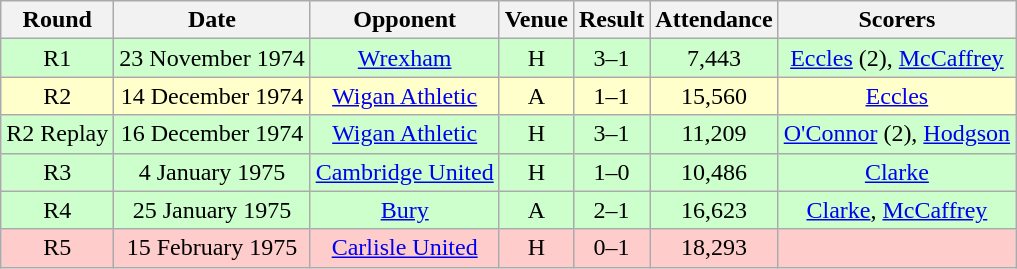<table class="wikitable" style="font-size:100%; text-align:center">
<tr>
<th>Round</th>
<th>Date</th>
<th>Opponent</th>
<th>Venue</th>
<th>Result</th>
<th>Attendance</th>
<th>Scorers</th>
</tr>
<tr style="background-color: #CCFFCC;">
<td>R1</td>
<td>23 November 1974</td>
<td><a href='#'>Wrexham</a></td>
<td>H</td>
<td>3–1</td>
<td>7,443</td>
<td><a href='#'>Eccles</a> (2), <a href='#'>McCaffrey</a></td>
</tr>
<tr style="background-color: #FFFFCC;">
<td>R2</td>
<td>14 December 1974</td>
<td><a href='#'>Wigan Athletic</a></td>
<td>A</td>
<td>1–1</td>
<td>15,560</td>
<td><a href='#'>Eccles</a></td>
</tr>
<tr style="background-color: #CCFFCC;">
<td>R2 Replay</td>
<td>16 December 1974</td>
<td><a href='#'>Wigan Athletic</a></td>
<td>H</td>
<td>3–1</td>
<td>11,209</td>
<td><a href='#'>O'Connor</a> (2), <a href='#'>Hodgson</a></td>
</tr>
<tr style="background-color: #CCFFCC;">
<td>R3</td>
<td>4 January 1975</td>
<td><a href='#'>Cambridge United</a></td>
<td>H</td>
<td>1–0</td>
<td>10,486</td>
<td><a href='#'>Clarke</a></td>
</tr>
<tr style="background-color: #CCFFCC;">
<td>R4</td>
<td>25 January 1975</td>
<td><a href='#'>Bury</a></td>
<td>A</td>
<td>2–1</td>
<td>16,623</td>
<td><a href='#'>Clarke</a>, <a href='#'>McCaffrey</a></td>
</tr>
<tr style="background-color: #FFCCCC;">
<td>R5</td>
<td>15 February 1975</td>
<td><a href='#'>Carlisle United</a></td>
<td>H</td>
<td>0–1</td>
<td>18,293</td>
<td></td>
</tr>
</table>
